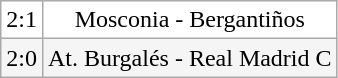<table class="wikitable">
<tr align=center bgcolor=white>
<td>2:1</td>
<td>Mosconia - Bergantiños</td>
</tr>
<tr align=center bgcolor=#F5F5F5>
<td>2:0</td>
<td>At. Burgalés - Real Madrid C</td>
</tr>
</table>
